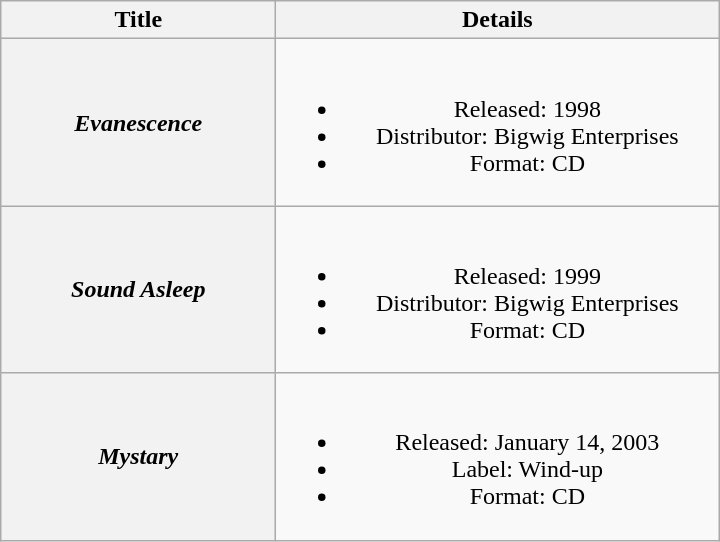<table class="wikitable plainrowheaders" style="text-align:center">
<tr>
<th scope="col" style="width:11em;">Title</th>
<th scope="col" style="width:18em;">Details</th>
</tr>
<tr>
<th scope="row"><em>Evanescence</em></th>
<td><br><ul><li>Released: 1998</li><li>Distributor: Bigwig Enterprises</li><li>Format: CD</li></ul></td>
</tr>
<tr>
<th scope="row"><em>Sound Asleep</em></th>
<td><br><ul><li>Released: 1999</li><li>Distributor: Bigwig Enterprises</li><li>Format: CD</li></ul></td>
</tr>
<tr>
<th scope="row"><em>Mystary</em></th>
<td><br><ul><li>Released: January 14, 2003</li><li>Label: Wind-up</li><li>Format: CD</li></ul></td>
</tr>
</table>
